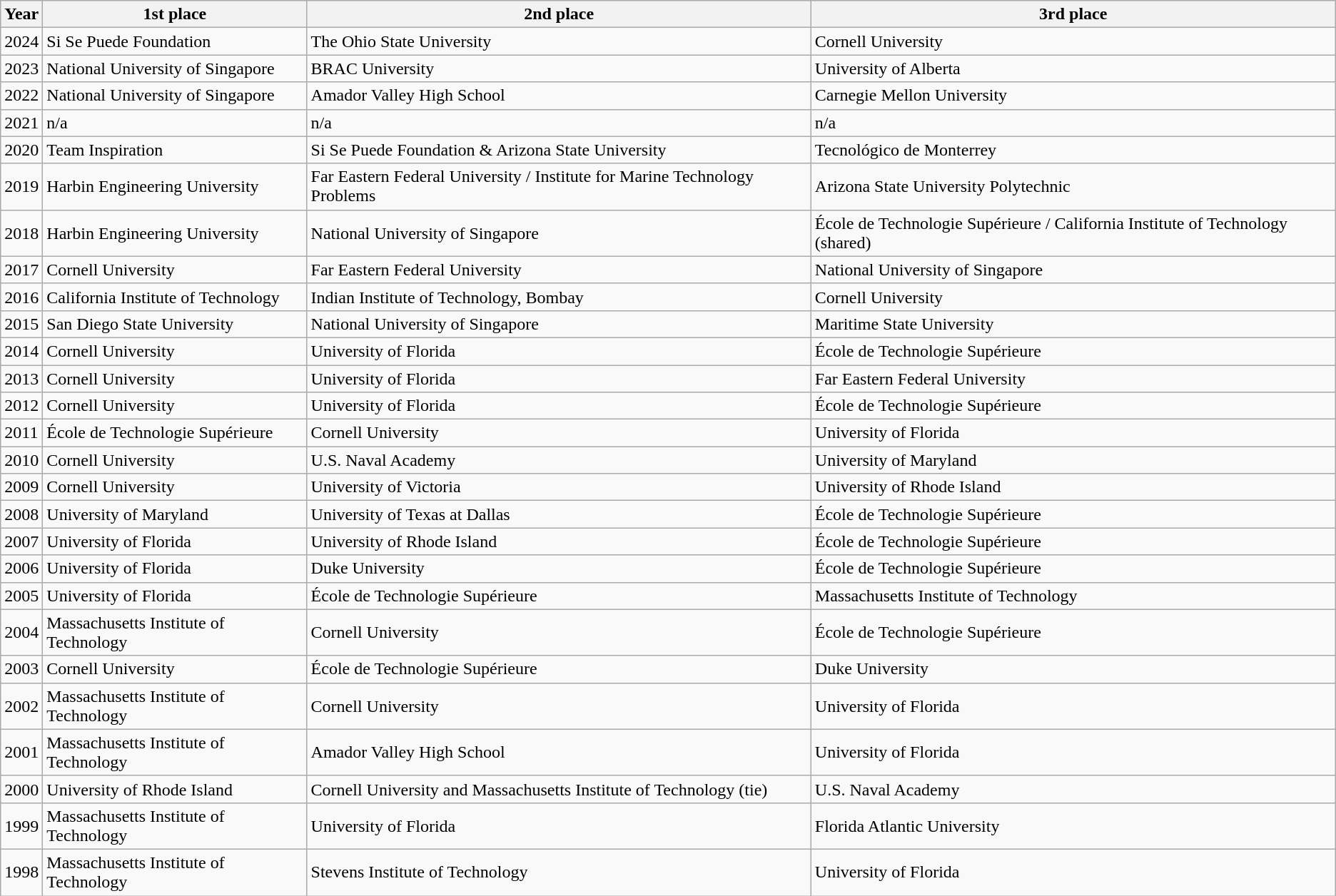<table class="wikitable">
<tr>
<th>Year</th>
<th>1st place</th>
<th>2nd place</th>
<th>3rd place</th>
</tr>
<tr>
<td>2024</td>
<td>Si Se Puede Foundation</td>
<td>The Ohio State University</td>
<td>Cornell University</td>
</tr>
<tr>
<td>2023</td>
<td>National University of Singapore</td>
<td>BRAC University</td>
<td>University of Alberta</td>
</tr>
<tr>
<td>2022</td>
<td>National University of Singapore</td>
<td>Amador Valley High School</td>
<td>Carnegie Mellon University</td>
</tr>
<tr>
<td>2021</td>
<td>n/a</td>
<td>n/a</td>
<td>n/a</td>
</tr>
<tr>
<td>2020</td>
<td>Team Inspiration</td>
<td>Si Se Puede Foundation & Arizona State University</td>
<td>Tecnológico de Monterrey</td>
</tr>
<tr>
<td>2019</td>
<td>Harbin Engineering University</td>
<td>Far Eastern Federal University / Institute for Marine Technology Problems</td>
<td>Arizona State University Polytechnic</td>
</tr>
<tr>
<td>2018</td>
<td>Harbin Engineering University</td>
<td>National University of Singapore</td>
<td>École de Technologie Supérieure / California Institute of Technology (shared)</td>
</tr>
<tr>
<td>2017</td>
<td>Cornell University</td>
<td>Far Eastern Federal University</td>
<td>National University of Singapore</td>
</tr>
<tr>
<td>2016</td>
<td>California Institute of Technology</td>
<td>Indian Institute of Technology, Bombay</td>
<td>Cornell University</td>
</tr>
<tr>
<td>2015</td>
<td>San Diego State University</td>
<td>National University of Singapore</td>
<td>Maritime State University</td>
</tr>
<tr>
<td>2014</td>
<td>Cornell University</td>
<td>University of Florida</td>
<td>École de Technologie Supérieure</td>
</tr>
<tr>
<td>2013</td>
<td>Cornell University</td>
<td>University of Florida</td>
<td>Far Eastern Federal University</td>
</tr>
<tr>
<td>2012</td>
<td>Cornell University</td>
<td>University of Florida</td>
<td>École de Technologie Supérieure</td>
</tr>
<tr>
<td>2011</td>
<td>École de Technologie Supérieure</td>
<td>Cornell University</td>
<td>University of Florida</td>
</tr>
<tr>
<td>2010</td>
<td>Cornell University</td>
<td>U.S. Naval Academy</td>
<td>University of Maryland</td>
</tr>
<tr>
<td>2009</td>
<td>Cornell University</td>
<td>University of Victoria</td>
<td>University of Rhode Island</td>
</tr>
<tr>
<td>2008</td>
<td>University of Maryland</td>
<td>University of Texas at Dallas</td>
<td>École de Technologie Supérieure</td>
</tr>
<tr>
<td>2007</td>
<td>University of Florida</td>
<td>University of Rhode Island</td>
<td>École de Technologie Supérieure</td>
</tr>
<tr>
<td>2006</td>
<td>University of Florida</td>
<td>Duke University</td>
<td>École de Technologie Supérieure</td>
</tr>
<tr>
<td>2005</td>
<td>University of Florida</td>
<td>École de Technologie Supérieure</td>
<td>Massachusetts Institute of Technology</td>
</tr>
<tr>
<td>2004</td>
<td>Massachusetts Institute of Technology</td>
<td>Cornell University</td>
<td>École de Technologie Supérieure</td>
</tr>
<tr>
<td>2003</td>
<td>Cornell University</td>
<td>École de Technologie Supérieure</td>
<td>Duke University</td>
</tr>
<tr>
<td>2002</td>
<td>Massachusetts Institute of Technology</td>
<td>Cornell University</td>
<td>University of Florida</td>
</tr>
<tr>
<td>2001</td>
<td>Massachusetts Institute of Technology</td>
<td>Amador Valley High School</td>
<td>University of Florida</td>
</tr>
<tr>
<td>2000</td>
<td>University of Rhode Island</td>
<td>Cornell University and Massachusetts Institute of Technology (tie)</td>
<td>U.S. Naval Academy</td>
</tr>
<tr>
<td>1999</td>
<td>Massachusetts Institute of Technology</td>
<td>University of Florida</td>
<td>Florida Atlantic University</td>
</tr>
<tr>
<td>1998</td>
<td>Massachusetts Institute of Technology</td>
<td>Stevens Institute of Technology</td>
<td>University of Florida</td>
</tr>
</table>
